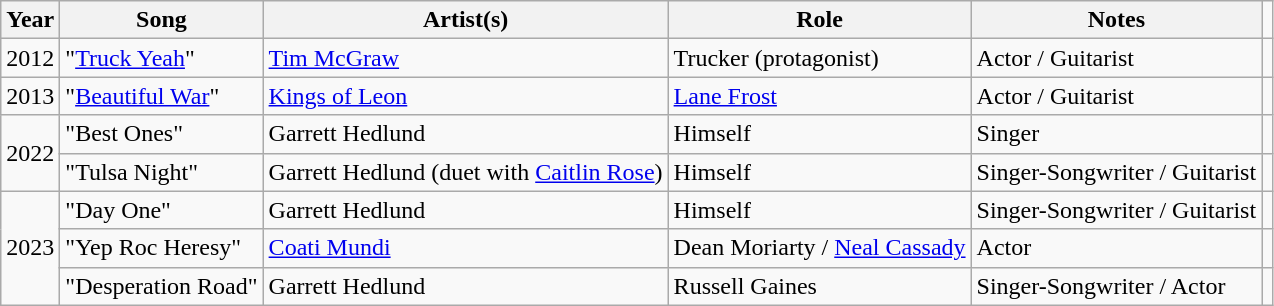<table class="wikitable">
<tr>
<th>Year</th>
<th>Song</th>
<th>Artist(s)</th>
<th>Role</th>
<th>Notes</th>
<td></td>
</tr>
<tr>
<td>2012</td>
<td>"<a href='#'>Truck Yeah</a>"</td>
<td><a href='#'>Tim McGraw</a></td>
<td>Trucker (protagonist)</td>
<td>Actor / Guitarist</td>
<td></td>
</tr>
<tr>
<td>2013</td>
<td>"<a href='#'>Beautiful War</a>"</td>
<td><a href='#'>Kings of Leon</a></td>
<td><a href='#'>Lane Frost</a></td>
<td>Actor / Guitarist</td>
<td></td>
</tr>
<tr>
<td rowspan="2">2022</td>
<td>"Best Ones"</td>
<td>Garrett Hedlund</td>
<td>Himself</td>
<td>Singer</td>
<td></td>
</tr>
<tr>
<td>"Tulsa Night"</td>
<td>Garrett Hedlund (duet with <a href='#'>Caitlin Rose</a>)</td>
<td>Himself</td>
<td>Singer-Songwriter / Guitarist</td>
<td></td>
</tr>
<tr>
<td rowspan="3">2023</td>
<td>"Day One"</td>
<td>Garrett Hedlund</td>
<td>Himself</td>
<td>Singer-Songwriter / Guitarist</td>
<td></td>
</tr>
<tr>
<td>"Yep Roc Heresy"</td>
<td><a href='#'>Coati Mundi</a></td>
<td>Dean Moriarty / <a href='#'>Neal Cassady</a></td>
<td>Actor</td>
<td></td>
</tr>
<tr>
<td>"Desperation Road"</td>
<td>Garrett Hedlund</td>
<td>Russell Gaines</td>
<td>Singer-Songwriter / Actor</td>
<td></td>
</tr>
</table>
